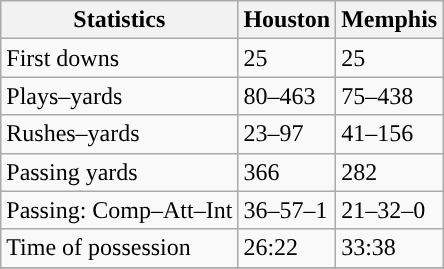<table class="wikitable" style="float: left;">
<tr>
<th>Statistics</th>
<th>Houston</th>
<th>Memphis</th>
</tr>
<tr>
<td>First downs</td>
<td>25</td>
<td>25</td>
</tr>
<tr>
<td>Plays–yards</td>
<td>80–463</td>
<td>75–438</td>
</tr>
<tr>
<td>Rushes–yards</td>
<td>23–97</td>
<td>41–156</td>
</tr>
<tr>
<td>Passing yards</td>
<td>366</td>
<td>282</td>
</tr>
<tr>
<td>Passing: Comp–Att–Int</td>
<td>36–57–1</td>
<td>21–32–0</td>
</tr>
<tr>
<td>Time of possession</td>
<td>26:22</td>
<td>33:38</td>
</tr>
<tr>
</tr>
</table>
